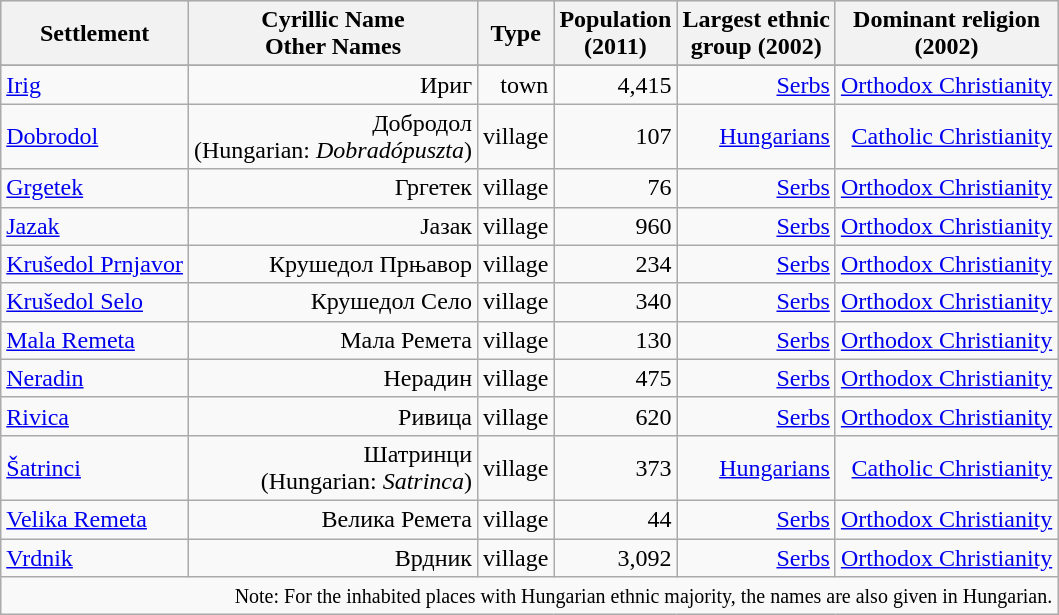<table class="wikitable" style="text-align: right;">
<tr bgcolor="#e0e0e0">
<th rowspan="1">Settlement</th>
<th colspan="1">Cyrillic Name<br>Other Names</th>
<th colspan="1">Type</th>
<th colspan="1">Population<br>(2011)</th>
<th colspan="1">Largest ethnic<br>group (2002)</th>
<th colspan="1">Dominant religion<br>(2002)</th>
</tr>
<tr bgcolor="#e0e0e0">
</tr>
<tr>
<td align="left"><a href='#'>Irig</a></td>
<td>Ириг</td>
<td>town</td>
<td>4,415</td>
<td><a href='#'>Serbs</a></td>
<td><a href='#'>Orthodox Christianity</a></td>
</tr>
<tr>
<td align="left"><a href='#'>Dobrodol</a></td>
<td>Добродол<br>(Hungarian: <em>Dobradópuszta</em>)</td>
<td>village</td>
<td>107</td>
<td><a href='#'>Hungarians</a></td>
<td><a href='#'>Catholic Christianity</a></td>
</tr>
<tr>
<td align="left"><a href='#'>Grgetek</a></td>
<td>Гргетек</td>
<td>village</td>
<td>76</td>
<td><a href='#'>Serbs</a></td>
<td><a href='#'>Orthodox Christianity</a></td>
</tr>
<tr>
<td align="left"><a href='#'>Jazak</a></td>
<td>Јазак</td>
<td>village</td>
<td>960</td>
<td><a href='#'>Serbs</a></td>
<td><a href='#'>Orthodox Christianity</a></td>
</tr>
<tr>
<td align="left"><a href='#'>Krušedol Prnjavor</a></td>
<td>Крушедол Прњавор</td>
<td>village</td>
<td>234</td>
<td><a href='#'>Serbs</a></td>
<td><a href='#'>Orthodox Christianity</a></td>
</tr>
<tr>
<td align="left"><a href='#'>Krušedol Selo</a></td>
<td>Крушедол Село</td>
<td>village</td>
<td>340</td>
<td><a href='#'>Serbs</a></td>
<td><a href='#'>Orthodox Christianity</a></td>
</tr>
<tr>
<td align="left"><a href='#'>Mala Remeta</a></td>
<td>Мала Ремета</td>
<td>village</td>
<td>130</td>
<td><a href='#'>Serbs</a></td>
<td><a href='#'>Orthodox Christianity</a></td>
</tr>
<tr>
<td align="left"><a href='#'>Neradin</a></td>
<td>Нерадин</td>
<td>village</td>
<td>475</td>
<td><a href='#'>Serbs</a></td>
<td><a href='#'>Orthodox Christianity</a></td>
</tr>
<tr>
<td align="left"><a href='#'>Rivica</a></td>
<td>Ривица</td>
<td>village</td>
<td>620</td>
<td><a href='#'>Serbs</a></td>
<td><a href='#'>Orthodox Christianity</a></td>
</tr>
<tr>
<td align="left"><a href='#'>Šatrinci</a></td>
<td>Шатринци<br>(Hungarian: <em>Satrinca</em>)</td>
<td>village</td>
<td>373</td>
<td><a href='#'>Hungarians</a></td>
<td><a href='#'>Catholic Christianity</a></td>
</tr>
<tr>
<td align="left"><a href='#'>Velika Remeta</a></td>
<td>Велика Ремета</td>
<td>village</td>
<td>44</td>
<td><a href='#'>Serbs</a></td>
<td><a href='#'>Orthodox Christianity</a></td>
</tr>
<tr>
<td align="left"><a href='#'>Vrdnik</a></td>
<td>Врдник</td>
<td>village</td>
<td>3,092</td>
<td><a href='#'>Serbs</a></td>
<td><a href='#'>Orthodox Christianity</a></td>
</tr>
<tr>
<td colspan="19"><small>Note: For the inhabited places with Hungarian ethnic majority, the names are also given in Hungarian.</small></td>
</tr>
</table>
